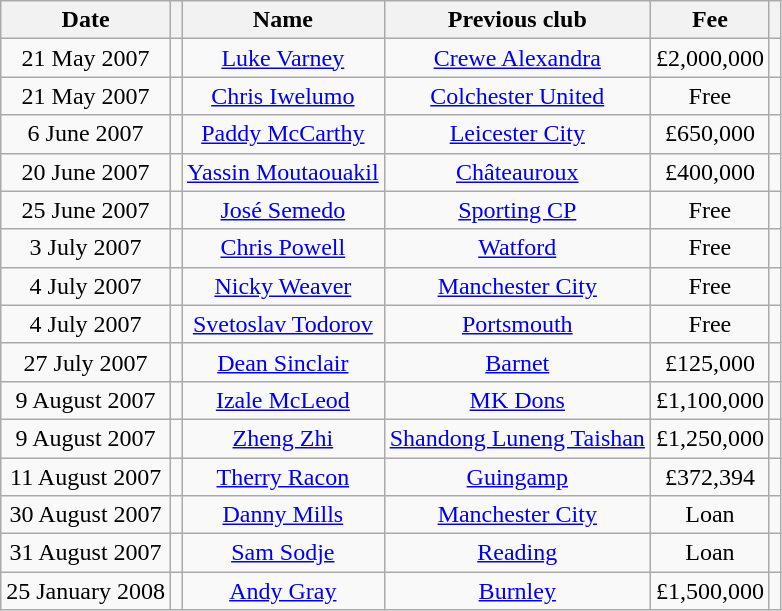<table class="wikitable"  style="text-align:center;">
<tr>
<th>Date</th>
<th></th>
<th>Name</th>
<th>Previous club</th>
<th>Fee</th>
<th></th>
</tr>
<tr>
<td>21 May 2007</td>
<td></td>
<td><a href='#'>Luke Varney</a></td>
<td> <a href='#'>Crewe Alexandra</a></td>
<td>£2,000,000</td>
<td></td>
</tr>
<tr>
<td>21 May 2007</td>
<td></td>
<td><a href='#'>Chris Iwelumo</a></td>
<td> <a href='#'>Colchester United</a></td>
<td>Free</td>
<td></td>
</tr>
<tr>
<td>6 June 2007</td>
<td></td>
<td><a href='#'>Paddy McCarthy</a></td>
<td> <a href='#'>Leicester City</a></td>
<td>£650,000</td>
<td></td>
</tr>
<tr>
<td>20 June 2007</td>
<td></td>
<td><a href='#'>Yassin Moutaouakil</a></td>
<td> <a href='#'>Châteauroux</a></td>
<td>£400,000</td>
<td></td>
</tr>
<tr>
<td>25 June 2007</td>
<td></td>
<td><a href='#'>José Semedo</a></td>
<td> <a href='#'>Sporting CP</a></td>
<td>Free</td>
<td></td>
</tr>
<tr>
<td>3 July 2007</td>
<td></td>
<td><a href='#'>Chris Powell</a></td>
<td> <a href='#'>Watford</a></td>
<td>Free</td>
<td></td>
</tr>
<tr>
<td>4 July 2007</td>
<td></td>
<td><a href='#'>Nicky Weaver</a></td>
<td> <a href='#'>Manchester City</a></td>
<td>Free</td>
<td></td>
</tr>
<tr>
<td>4 July 2007</td>
<td></td>
<td><a href='#'>Svetoslav Todorov</a></td>
<td> <a href='#'>Portsmouth</a></td>
<td>Free</td>
<td></td>
</tr>
<tr>
<td>27 July 2007</td>
<td></td>
<td><a href='#'>Dean Sinclair</a></td>
<td> <a href='#'>Barnet</a></td>
<td>£125,000</td>
<td></td>
</tr>
<tr>
<td>9 August 2007</td>
<td></td>
<td><a href='#'>Izale McLeod</a></td>
<td> <a href='#'>MK Dons</a></td>
<td>£1,100,000</td>
<td></td>
</tr>
<tr>
<td>9 August 2007</td>
<td></td>
<td><a href='#'>Zheng Zhi</a></td>
<td> <a href='#'>Shandong Luneng Taishan</a></td>
<td>£1,250,000</td>
<td></td>
</tr>
<tr>
<td>11 August 2007</td>
<td></td>
<td><a href='#'>Therry Racon</a></td>
<td> <a href='#'>Guingamp</a></td>
<td>£372,394</td>
<td></td>
</tr>
<tr>
<td>30 August 2007</td>
<td></td>
<td><a href='#'>Danny Mills</a></td>
<td> <a href='#'>Manchester City</a></td>
<td>Loan</td>
<td></td>
</tr>
<tr>
<td>31 August 2007</td>
<td></td>
<td><a href='#'>Sam Sodje</a></td>
<td> <a href='#'>Reading</a></td>
<td>Loan</td>
<td></td>
</tr>
<tr>
<td>25 January 2008</td>
<td></td>
<td><a href='#'>Andy Gray</a></td>
<td> <a href='#'>Burnley</a></td>
<td>£1,500,000</td>
<td></td>
</tr>
</table>
